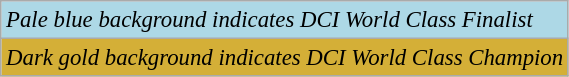<table class="wikitable" style="font-size:95%;">
<tr>
<td style="background-color:#add8e6"><em>Pale blue background indicates DCI World Class Finalist</em></td>
</tr>
<tr>
<td style="background-color:#d4af37"><em>Dark gold background indicates DCI World Class Champion</em></td>
</tr>
</table>
